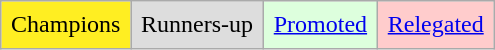<table class="wikitable">
<tr>
<td style="background-color:#FE2;padding:0.4em">Champions</td>
<td style="background-color:#DDD;padding:0.4em">Runners-up</td>
<td style="background-color:#DFD;padding:0.4em"><a href='#'>Promoted</a></td>
<td style="background-color:#FCC;padding:0.4em"><a href='#'>Relegated</a></td>
</tr>
</table>
